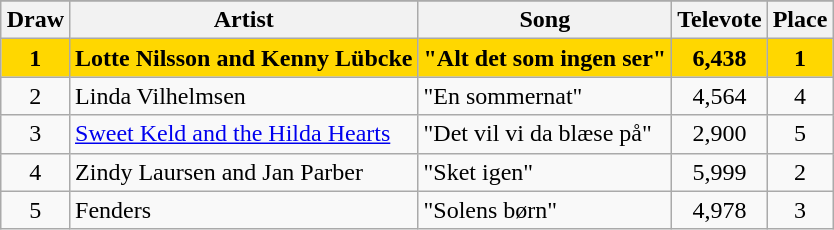<table class="sortable wikitable" style="margin: 1em auto 1em auto; text-align:center">
<tr>
</tr>
<tr>
<th>Draw</th>
<th>Artist</th>
<th>Song</th>
<th>Televote</th>
<th>Place</th>
</tr>
<tr style="font-weight:bold;background:gold">
<td>1</td>
<td align="left">Lotte Nilsson and Kenny Lübcke</td>
<td align="left">"Alt det som ingen ser"</td>
<td>6,438</td>
<td>1</td>
</tr>
<tr>
<td>2</td>
<td align="left">Linda Vilhelmsen</td>
<td align="left">"En sommernat"</td>
<td>4,564</td>
<td>4</td>
</tr>
<tr>
<td>3</td>
<td align="left"><a href='#'>Sweet Keld and the Hilda Hearts</a></td>
<td align="left">"Det vil vi da blæse på"</td>
<td>2,900</td>
<td>5</td>
</tr>
<tr>
<td>4</td>
<td align="left">Zindy Laursen and Jan Parber</td>
<td align="left">"Sket igen"</td>
<td>5,999</td>
<td>2</td>
</tr>
<tr>
<td>5</td>
<td align="left">Fenders</td>
<td align="left">"Solens børn"</td>
<td>4,978</td>
<td>3</td>
</tr>
</table>
